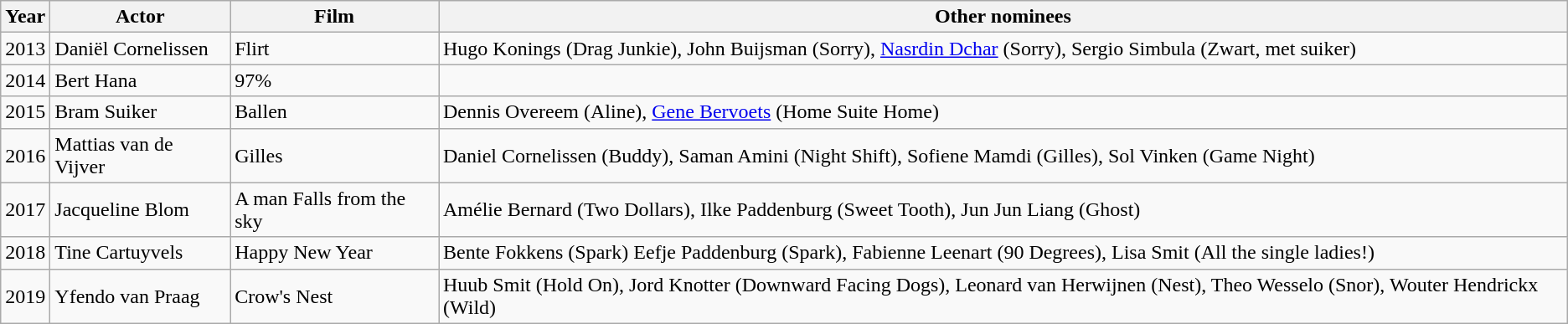<table class="wikitable">
<tr>
<th>Year</th>
<th>Actor</th>
<th>Film</th>
<th>Other nominees</th>
</tr>
<tr>
<td>2013</td>
<td>Daniël Cornelissen</td>
<td>Flirt</td>
<td>Hugo Konings (Drag Junkie), John Buijsman (Sorry), <a href='#'>Nasrdin Dchar</a> (Sorry), Sergio Simbula (Zwart, met suiker)</td>
</tr>
<tr>
<td>2014</td>
<td>Bert Hana</td>
<td>97%</td>
<td></td>
</tr>
<tr>
<td>2015</td>
<td>Bram Suiker</td>
<td>Ballen</td>
<td>Dennis Overeem (Aline), <a href='#'>Gene Bervoets</a> (Home Suite Home)</td>
</tr>
<tr>
<td>2016</td>
<td>Mattias van de Vijver</td>
<td>Gilles</td>
<td>Daniel Cornelissen (Buddy), Saman Amini (Night Shift), Sofiene Mamdi (Gilles), Sol Vinken (Game Night)</td>
</tr>
<tr>
<td>2017</td>
<td>Jacqueline Blom</td>
<td>A man Falls from the sky</td>
<td>Amélie Bernard (Two Dollars), Ilke Paddenburg (Sweet Tooth), Jun Jun Liang (Ghost)</td>
</tr>
<tr>
<td>2018</td>
<td>Tine Cartuyvels</td>
<td>Happy New Year</td>
<td>Bente Fokkens (Spark) Eefje Paddenburg (Spark), Fabienne Leenart (90 Degrees), Lisa Smit (All the single ladies!)</td>
</tr>
<tr>
<td>2019</td>
<td>Yfendo van Praag</td>
<td>Crow's Nest</td>
<td>Huub Smit (Hold On), Jord Knotter (Downward Facing Dogs), Leonard van Herwijnen (Nest), Theo Wesselo (Snor), Wouter Hendrickx (Wild)</td>
</tr>
</table>
